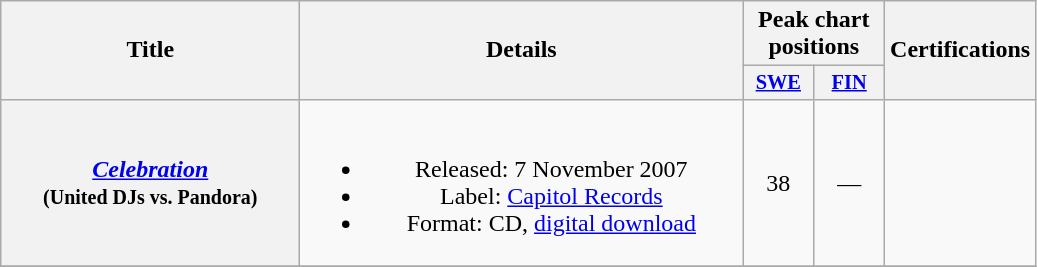<table class="wikitable plainrowheaders" style="text-align:center;">
<tr>
<th scope="col" rowspan="2" style="width:12em;">Title</th>
<th scope="col" rowspan="2" style="width:18em;">Details</th>
<th scope="col" colspan="2">Peak chart positions</th>
<th scope="col" rowspan="2">Certifications</th>
</tr>
<tr>
<th scope="col" style="width:3em;font-size:85%;"><a href='#'>SWE</a><br></th>
<th scope="col" style="width:3em;font-size:85%;"><a href='#'>FIN</a><br></th>
</tr>
<tr>
<th scope="row"><em><a href='#'>Celebration</a></em> <br><small> (United DJs vs. Pandora) </small></th>
<td><br><ul><li>Released: 7 November 2007</li><li>Label:  <a href='#'>Capitol Records</a></li><li>Format: CD, <a href='#'>digital download</a></li></ul></td>
<td>38</td>
<td>—</td>
<td></td>
</tr>
<tr>
</tr>
</table>
